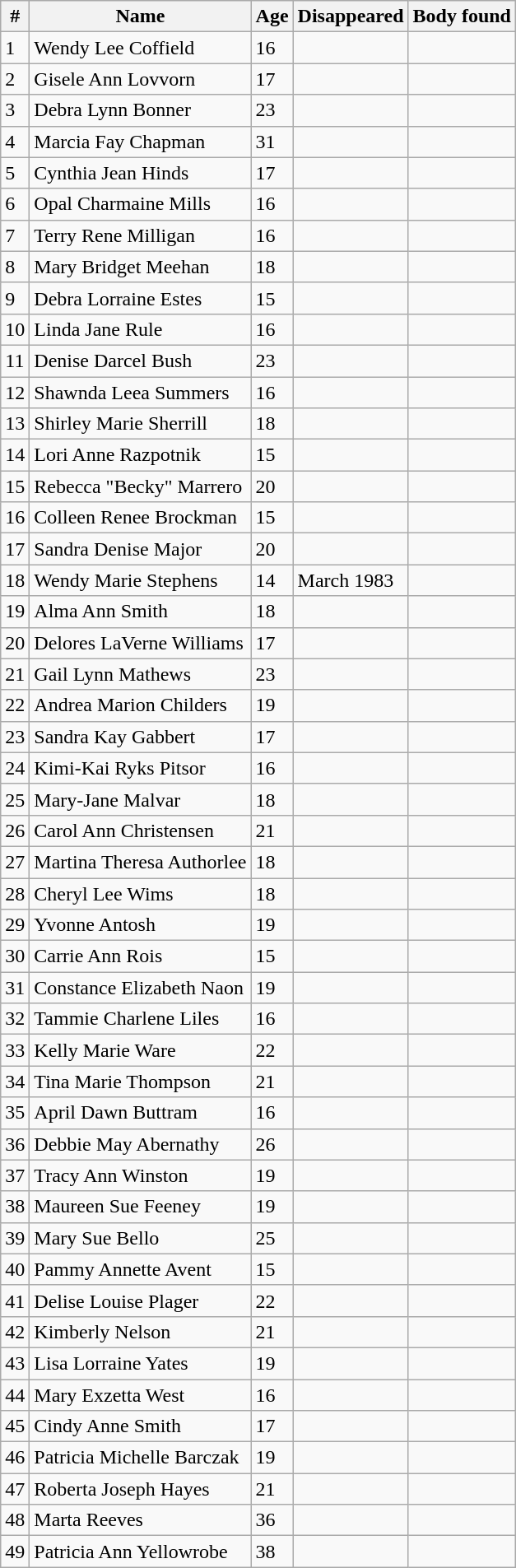<table class="wikitable sortable">
<tr>
<th>#</th>
<th>Name</th>
<th>Age</th>
<th>Disappeared</th>
<th>Body found</th>
</tr>
<tr>
<td>1</td>
<td>Wendy Lee Coffield</td>
<td>16</td>
<td></td>
<td></td>
</tr>
<tr>
<td>2</td>
<td>Gisele Ann Lovvorn</td>
<td>17</td>
<td></td>
<td></td>
</tr>
<tr>
<td>3</td>
<td>Debra Lynn Bonner</td>
<td>23</td>
<td></td>
<td></td>
</tr>
<tr>
<td>4</td>
<td>Marcia Fay Chapman</td>
<td>31</td>
<td></td>
<td></td>
</tr>
<tr>
<td>5</td>
<td>Cynthia Jean Hinds</td>
<td>17</td>
<td></td>
<td></td>
</tr>
<tr>
<td>6</td>
<td>Opal Charmaine Mills</td>
<td>16</td>
<td></td>
<td></td>
</tr>
<tr>
<td>7</td>
<td>Terry Rene Milligan</td>
<td>16</td>
<td></td>
<td></td>
</tr>
<tr>
<td>8</td>
<td>Mary Bridget Meehan</td>
<td>18</td>
<td></td>
<td></td>
</tr>
<tr>
<td>9</td>
<td>Debra Lorraine Estes</td>
<td>15</td>
<td></td>
<td></td>
</tr>
<tr>
<td>10</td>
<td>Linda Jane Rule</td>
<td>16</td>
<td></td>
<td></td>
</tr>
<tr>
<td>11</td>
<td>Denise Darcel Bush</td>
<td>23</td>
<td></td>
<td></td>
</tr>
<tr>
<td>12</td>
<td>Shawnda Leea Summers</td>
<td>16</td>
<td></td>
<td></td>
</tr>
<tr>
<td>13</td>
<td>Shirley Marie Sherrill</td>
<td>18</td>
<td></td>
<td></td>
</tr>
<tr>
<td>14</td>
<td>Lori Anne Razpotnik</td>
<td>15</td>
<td> </td>
<td></td>
</tr>
<tr>
<td>15</td>
<td>Rebecca "Becky" Marrero</td>
<td>20</td>
<td></td>
<td></td>
</tr>
<tr>
<td>16</td>
<td>Colleen Renee Brockman</td>
<td>15</td>
<td></td>
<td></td>
</tr>
<tr>
<td>17</td>
<td>Sandra Denise Major</td>
<td>20</td>
<td></td>
<td></td>
</tr>
<tr>
<td>18</td>
<td>Wendy Marie Stephens</td>
<td>14</td>
<td>March 1983</td>
<td></td>
</tr>
<tr>
<td>19</td>
<td>Alma Ann Smith</td>
<td>18</td>
<td></td>
<td></td>
</tr>
<tr>
<td>20</td>
<td>Delores LaVerne Williams</td>
<td>17</td>
<td></td>
<td></td>
</tr>
<tr>
<td>21</td>
<td>Gail Lynn Mathews</td>
<td>23</td>
<td></td>
<td></td>
</tr>
<tr>
<td>22</td>
<td>Andrea Marion Childers</td>
<td>19</td>
<td></td>
<td></td>
</tr>
<tr>
<td>23</td>
<td>Sandra Kay Gabbert</td>
<td>17</td>
<td></td>
<td></td>
</tr>
<tr>
<td>24</td>
<td>Kimi-Kai Ryks Pitsor</td>
<td>16</td>
<td></td>
<td></td>
</tr>
<tr>
<td>25</td>
<td>Mary-Jane Malvar</td>
<td>18</td>
<td></td>
<td></td>
</tr>
<tr>
<td>26</td>
<td>Carol Ann Christensen</td>
<td>21</td>
<td></td>
<td></td>
</tr>
<tr>
<td>27</td>
<td>Martina Theresa Authorlee</td>
<td>18</td>
<td></td>
<td></td>
</tr>
<tr>
<td>28</td>
<td>Cheryl Lee Wims</td>
<td>18</td>
<td></td>
<td></td>
</tr>
<tr>
<td>29</td>
<td>Yvonne Antosh</td>
<td>19</td>
<td></td>
<td></td>
</tr>
<tr>
<td>30</td>
<td>Carrie Ann Rois</td>
<td>15</td>
<td></td>
<td></td>
</tr>
<tr>
<td>31</td>
<td>Constance Elizabeth Naon</td>
<td>19</td>
<td></td>
<td></td>
</tr>
<tr>
<td>32</td>
<td>Tammie Charlene Liles</td>
<td>16</td>
<td></td>
<td></td>
</tr>
<tr>
<td>33</td>
<td>Kelly Marie Ware</td>
<td>22</td>
<td></td>
<td></td>
</tr>
<tr>
<td>34</td>
<td>Tina Marie Thompson</td>
<td>21</td>
<td></td>
<td></td>
</tr>
<tr>
<td>35</td>
<td>April Dawn Buttram</td>
<td>16</td>
<td></td>
<td></td>
</tr>
<tr>
<td>36</td>
<td>Debbie May Abernathy</td>
<td>26</td>
<td></td>
<td></td>
</tr>
<tr>
<td>37</td>
<td>Tracy Ann Winston</td>
<td>19</td>
<td></td>
<td></td>
</tr>
<tr>
<td>38</td>
<td>Maureen Sue Feeney</td>
<td>19</td>
<td></td>
<td></td>
</tr>
<tr>
<td>39</td>
<td>Mary Sue Bello</td>
<td>25</td>
<td></td>
<td></td>
</tr>
<tr>
<td>40</td>
<td>Pammy Annette Avent</td>
<td>15</td>
<td></td>
<td></td>
</tr>
<tr>
<td>41</td>
<td>Delise Louise Plager</td>
<td>22</td>
<td></td>
<td></td>
</tr>
<tr>
<td>42</td>
<td>Kimberly Nelson</td>
<td>21</td>
<td></td>
<td></td>
</tr>
<tr>
<td>43</td>
<td>Lisa Lorraine Yates</td>
<td>19</td>
<td></td>
<td></td>
</tr>
<tr>
<td>44</td>
<td>Mary Exzetta West</td>
<td>16</td>
<td></td>
<td></td>
</tr>
<tr>
<td>45</td>
<td>Cindy Anne Smith</td>
<td>17</td>
<td></td>
<td></td>
</tr>
<tr>
<td>46</td>
<td>Patricia Michelle Barczak</td>
<td>19</td>
<td></td>
<td></td>
</tr>
<tr>
<td>47</td>
<td>Roberta Joseph Hayes</td>
<td>21</td>
<td></td>
<td></td>
</tr>
<tr>
<td>48</td>
<td>Marta Reeves</td>
<td>36</td>
<td></td>
<td></td>
</tr>
<tr>
<td>49</td>
<td>Patricia Ann Yellowrobe</td>
<td>38</td>
<td></td>
<td></td>
</tr>
</table>
